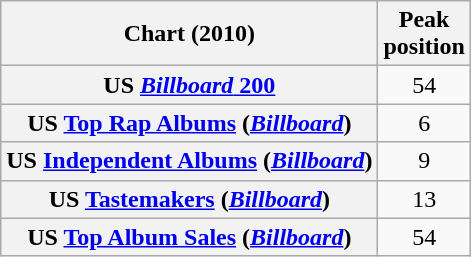<table class="wikitable plainrowheaders sortable" style="text-align:center">
<tr>
<th scope="col">Chart (2010)</th>
<th scope="col">Peak<br>position</th>
</tr>
<tr>
<th scope="row">US <a href='#'><em>Billboard</em> 200</a></th>
<td>54</td>
</tr>
<tr>
<th scope="row">US <a href='#'>Top Rap Albums</a> (<em><a href='#'>Billboard</a></em>)</th>
<td>6</td>
</tr>
<tr>
<th scope="row">US <a href='#'>Independent Albums</a> (<em><a href='#'>Billboard</a></em>)</th>
<td>9</td>
</tr>
<tr>
<th scope="row">US <a href='#'>Tastemakers</a> (<em><a href='#'>Billboard</a></em>)</th>
<td>13</td>
</tr>
<tr>
<th scope="row">US <a href='#'>Top Album Sales</a> (<em><a href='#'>Billboard</a></em>)</th>
<td>54</td>
</tr>
</table>
